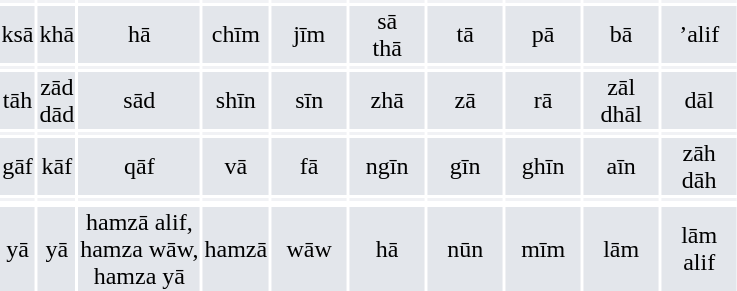<table class="floatright" style="text-align:center;">
<tr style="background:#F1F2F5;font-size:180%;">
<td></td>
<td></td>
<td></td>
<td></td>
<td></td>
<td></td>
<td></td>
<td></td>
<td></td>
<td></td>
</tr>
<tr style="background:#E3E6EB;">
<td>ksā</td>
<td>khā</td>
<td>hā</td>
<td>chīm</td>
<td>jīm</td>
<td>sā  <br> thā</td>
<td>tā</td>
<td>pā</td>
<td>bā</td>
<td>’alif</td>
</tr>
<tr style="background:#F1F2F5;font-size:180%;">
<td></td>
<td></td>
<td></td>
<td></td>
<td></td>
<td></td>
<td></td>
<td></td>
<td></td>
<td></td>
</tr>
<tr style="background:#E3E6EB;">
<td>tāh</td>
<td>zād<br>dād</td>
<td>sād</td>
<td>shīn</td>
<td>sīn</td>
<td>zhā</td>
<td>zā</td>
<td>rā</td>
<td>zāl<br>dhāl</td>
<td>dāl</td>
</tr>
<tr style="background:#F1F2F5;font-size:180%;">
<td></td>
<td></td>
<td></td>
<td></td>
<td></td>
<td></td>
<td></td>
<td></td>
<td></td>
<td></td>
</tr>
<tr style="background:#E3E6EB;">
<td>gāf</td>
<td>kāf</td>
<td>qāf</td>
<td>vā</td>
<td>fā</td>
<td>ngīn</td>
<td>gīn</td>
<td>ghīn</td>
<td>aīn</td>
<td>zāh <br> dāh</td>
</tr>
<tr style="background:#F1F2F5;font-size:180%;">
<td></td>
<td></td>
<td></td>
<td></td>
<td></td>
<td></td>
<td></td>
<td></td>
<td></td>
<td></td>
</tr>
<tr>
</tr>
<tr style="background:#E3E6EB;">
<td>yā</td>
<td>yā</td>
<td>hamzā alif,<br>hamza wāw,<br>hamza yā</td>
<td>hamzā</td>
<td style="width: 3em;">wāw</td>
<td style="width: 3em;">hā</td>
<td style="width: 3em;">nūn</td>
<td style="width: 3em;">mīm</td>
<td style="width: 3em;">lām</td>
<td style="width: 3em;">lām alif</td>
</tr>
<tr>
</tr>
</table>
